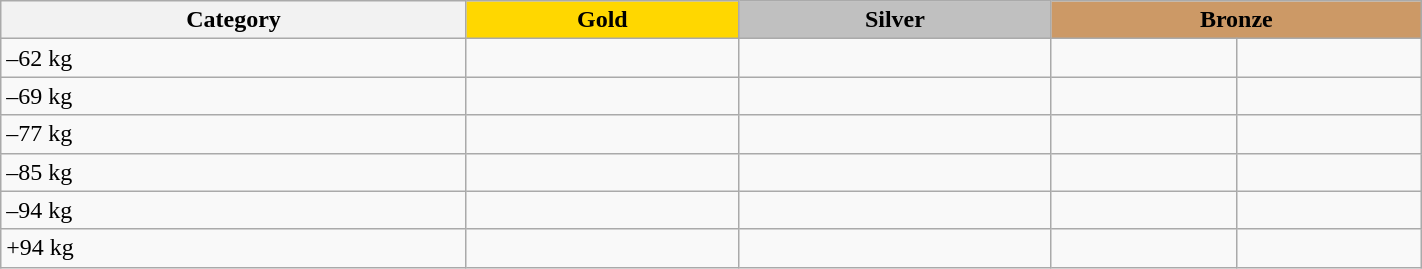<table class=wikitable width=75%>
<tr>
<th>Category</th>
<th style="background: gold">Gold</th>
<th style="background: silver">Silver</th>
<th style="background: #cc9966" colspan=2>Bronze</th>
</tr>
<tr>
<td>–62 kg</td>
<td></td>
<td></td>
<td></td>
<td></td>
</tr>
<tr>
<td>–69 kg</td>
<td></td>
<td></td>
<td></td>
<td></td>
</tr>
<tr>
<td>–77 kg</td>
<td></td>
<td></td>
<td></td>
<td></td>
</tr>
<tr>
<td>–85 kg</td>
<td></td>
<td></td>
<td></td>
<td></td>
</tr>
<tr>
<td>–94 kg</td>
<td></td>
<td></td>
<td></td>
<td></td>
</tr>
<tr>
<td>+94 kg</td>
<td></td>
<td></td>
<td></td>
<td></td>
</tr>
</table>
